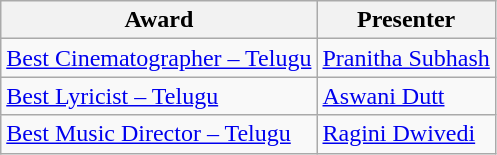<table class="wikitable">
<tr>
<th>Award</th>
<th>Presenter</th>
</tr>
<tr>
<td><a href='#'>Best Cinematographer – Telugu</a></td>
<td><a href='#'>Pranitha Subhash</a></td>
</tr>
<tr>
<td><a href='#'>Best Lyricist – Telugu</a></td>
<td><a href='#'>Aswani Dutt</a></td>
</tr>
<tr>
<td><a href='#'>Best Music Director – Telugu</a></td>
<td><a href='#'>Ragini Dwivedi</a></td>
</tr>
</table>
